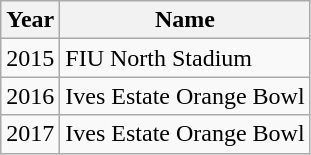<table class="wikitable">
<tr>
<th>Year</th>
<th>Name</th>
</tr>
<tr>
<td>2015</td>
<td>FIU North Stadium</td>
</tr>
<tr>
<td>2016</td>
<td>Ives Estate Orange Bowl</td>
</tr>
<tr>
<td>2017</td>
<td>Ives Estate Orange Bowl</td>
</tr>
</table>
